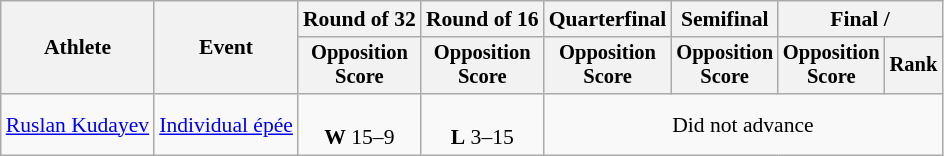<table class="wikitable" style="font-size:90%">
<tr>
<th rowspan="2">Athlete</th>
<th rowspan="2">Event</th>
<th>Round of 32</th>
<th>Round of 16</th>
<th>Quarterfinal</th>
<th>Semifinal</th>
<th colspan=2>Final / </th>
</tr>
<tr style="font-size:95%">
<th>Opposition <br> Score</th>
<th>Opposition <br> Score</th>
<th>Opposition <br> Score</th>
<th>Opposition <br> Score</th>
<th>Opposition <br> Score</th>
<th>Rank</th>
</tr>
<tr align=center>
<td align=left><a href='#'>Ruslan Kudayev</a></td>
<td align=left><a href='#'>Individual épée</a></td>
<td><br><strong>W</strong> 15–9</td>
<td><br><strong>L</strong> 3–15</td>
<td colspan=4>Did not advance</td>
</tr>
</table>
